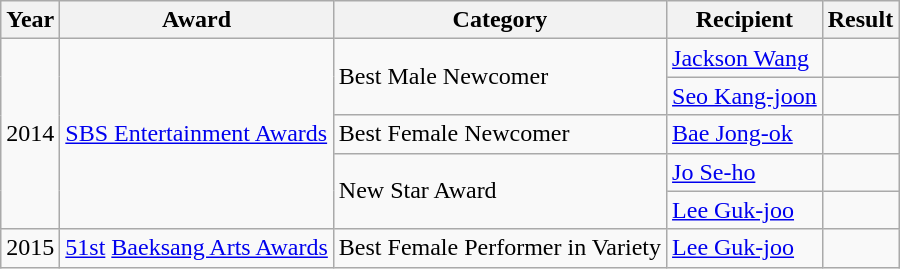<table class="wikitable">
<tr>
<th>Year</th>
<th>Award</th>
<th>Category</th>
<th>Recipient</th>
<th>Result</th>
</tr>
<tr>
<td rowspan="5">2014</td>
<td rowspan="5"><a href='#'>SBS Entertainment Awards</a></td>
<td rowspan="2">Best Male Newcomer</td>
<td><a href='#'>Jackson Wang</a></td>
<td></td>
</tr>
<tr>
<td><a href='#'>Seo Kang-joon</a></td>
<td></td>
</tr>
<tr>
<td>Best Female Newcomer</td>
<td><a href='#'>Bae Jong-ok</a></td>
<td></td>
</tr>
<tr>
<td rowspan="2">New Star Award</td>
<td><a href='#'>Jo Se-ho</a></td>
<td></td>
</tr>
<tr>
<td><a href='#'>Lee Guk-joo</a></td>
<td></td>
</tr>
<tr>
<td rowspan="1">2015</td>
<td><a href='#'>51st</a> <a href='#'>Baeksang Arts Awards</a></td>
<td>Best Female Performer in Variety</td>
<td><a href='#'>Lee Guk-joo</a></td>
<td></td>
</tr>
</table>
